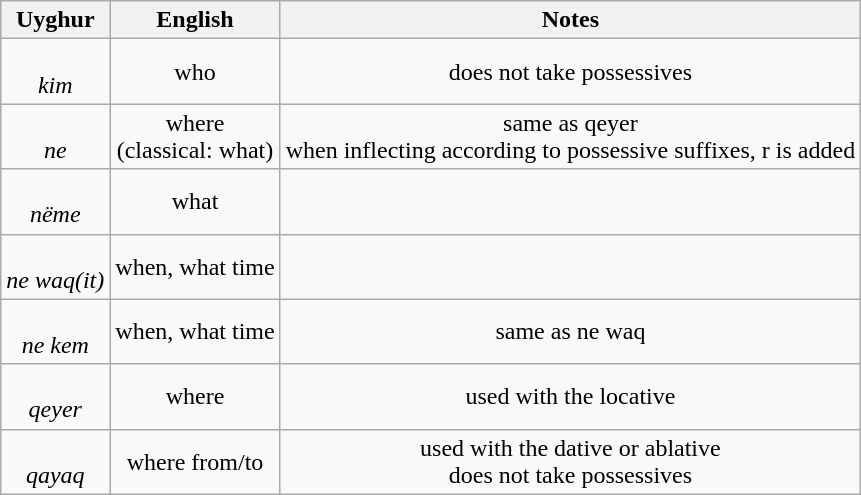<table class="wikitable" style="text-align: center;">
<tr>
<th>Uyghur</th>
<th>English</th>
<th>Notes</th>
</tr>
<tr>
<td><strong></strong><br><em>kim</em></td>
<td>who</td>
<td>does not take possessives</td>
</tr>
<tr>
<td><strong></strong><br><em>ne</em></td>
<td>where<br>(classical: what)</td>
<td>same as qeyer<br>when inflecting according to possessive suffixes, r is added</td>
</tr>
<tr>
<td><strong></strong><br><em>nëme</em></td>
<td>what</td>
<td></td>
</tr>
<tr>
<td><strong></strong><br><em>ne waq(it)</em></td>
<td>when, what time</td>
<td></td>
</tr>
<tr>
<td><strong></strong><br><em>ne kem</em></td>
<td>when, what time</td>
<td>same as ne waq</td>
</tr>
<tr>
<td><strong></strong><br><em>qeyer</em></td>
<td>where</td>
<td>used with the locative</td>
</tr>
<tr>
<td><strong></strong><br><em>qayaq</em></td>
<td>where from/to</td>
<td>used with the dative or ablative<br>does not take possessives</td>
</tr>
</table>
